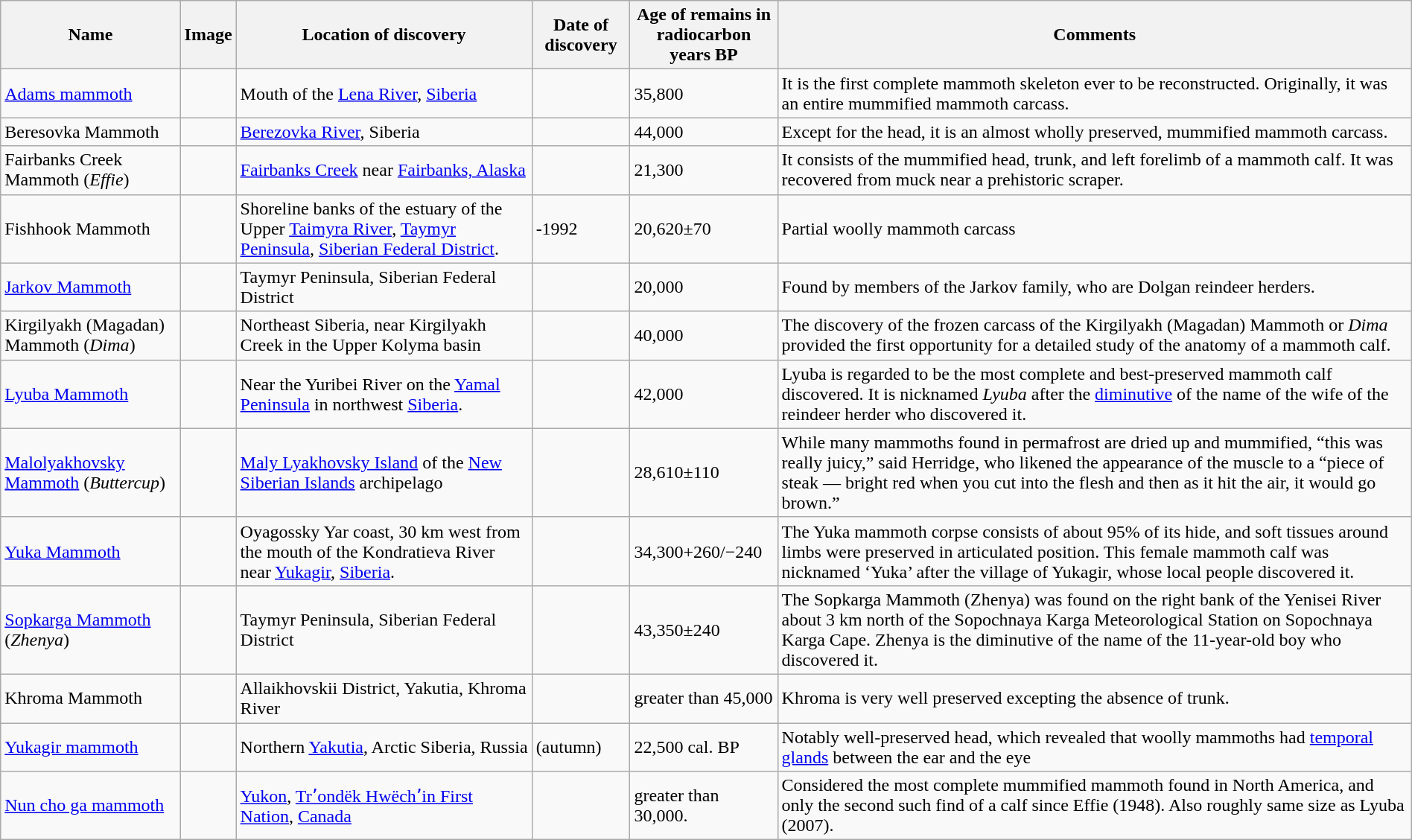<table class="wikitable sortable" style="width:100%;">
<tr>
<th>Name</th>
<th>Image</th>
<th>Location of discovery</th>
<th>Date of discovery</th>
<th>Age of remains in<br>radiocarbon years BP</th>
<th>Comments</th>
</tr>
<tr>
<td><a href='#'>Adams mammoth</a></td>
<td></td>
<td>Mouth of the <a href='#'>Lena River</a>, <a href='#'>Siberia</a></td>
<td></td>
<td>35,800</td>
<td>It is the first complete mammoth skeleton ever to be reconstructed. Originally, it was an entire mummified mammoth carcass.</td>
</tr>
<tr>
<td>Beresovka Mammoth</td>
<td></td>
<td><a href='#'>Berezovka River</a>, Siberia</td>
<td></td>
<td>44,000</td>
<td>Except for the head, it is an almost wholly preserved, mummified mammoth carcass.</td>
</tr>
<tr>
<td>Fairbanks Creek Mammoth (<em>Effie</em>)</td>
<td></td>
<td><a href='#'>Fairbanks Creek</a> near <a href='#'>Fairbanks, Alaska</a></td>
<td></td>
<td>21,300</td>
<td>It consists of the mummified head, trunk, and left forelimb of a mammoth calf. It was recovered from muck near a prehistoric scraper.</td>
</tr>
<tr>
<td>Fishhook Mammoth</td>
<td></td>
<td>Shoreline banks of the estuary of the Upper <a href='#'>Taimyra River</a>, <a href='#'>Taymyr Peninsula</a>, <a href='#'>Siberian Federal District</a>.</td>
<td>-1992</td>
<td>20,620±70</td>
<td>Partial woolly mammoth carcass</td>
</tr>
<tr>
<td><a href='#'>Jarkov Mammoth</a></td>
<td></td>
<td>Taymyr Peninsula, Siberian Federal District</td>
<td></td>
<td>20,000</td>
<td>Found by members of the Jarkov family, who are Dolgan reindeer herders.</td>
</tr>
<tr>
<td>Kirgilyakh (Magadan) Mammoth (<em>Dima</em>)</td>
<td></td>
<td>Northeast Siberia, near Kirgilyakh Creek in the Upper Kolyma basin</td>
<td></td>
<td>40,000</td>
<td>The discovery of the frozen carcass of the Kirgilyakh (Magadan) Mammoth or <em>Dima</em> provided the first opportunity for a detailed study of the anatomy of a mammoth calf.</td>
</tr>
<tr>
<td><a href='#'>Lyuba Mammoth</a></td>
<td></td>
<td>Near the Yuribei River on the <a href='#'>Yamal Peninsula</a> in northwest <a href='#'>Siberia</a>.</td>
<td></td>
<td>42,000</td>
<td>Lyuba is regarded to be the most complete and best-preserved mammoth calf discovered. It is nicknamed <em>Lyuba</em> after the <a href='#'>diminutive</a> of the name of the wife of the reindeer herder who discovered it.</td>
</tr>
<tr>
<td><a href='#'>Malolyakhovsky Mammoth</a> (<em>Buttercup</em>)</td>
<td></td>
<td><a href='#'>Maly Lyakhovsky Island</a> of the <a href='#'>New Siberian Islands</a> archipelago</td>
<td></td>
<td>28,610±110</td>
<td>While many mammoths found in permafrost are dried up and mummified, “this was really juicy,” said Herridge, who likened the appearance of the muscle to a “piece of steak — bright red when you cut into the flesh and then as it hit the air, it would go brown.”</td>
</tr>
<tr>
<td><a href='#'>Yuka Mammoth</a></td>
<td></td>
<td>Oyagossky Yar coast, 30 km west from the mouth of the Kondratieva River near <a href='#'>Yukagir</a>, <a href='#'>Siberia</a>.</td>
<td></td>
<td>34,300+260/−240</td>
<td>The Yuka mammoth corpse consists of about 95% of its hide, and soft tissues around limbs were preserved in articulated position. This female mammoth calf was nicknamed ‘Yuka’ after the village of Yukagir, whose local people discovered it.</td>
</tr>
<tr>
<td><a href='#'>Sopkarga Mammoth</a> (<em>Zhenya</em>)</td>
<td></td>
<td>Taymyr Peninsula, Siberian Federal District</td>
<td></td>
<td>43,350±240</td>
<td>The Sopkarga Mammoth (Zhenya) was found on the right bank of the Yenisei River about 3 km north of the Sopochnaya Karga Meteorological Station on Sopochnaya Karga Cape. Zhenya is the diminutive of the name of the 11-year-old boy who discovered it.</td>
</tr>
<tr>
<td>Khroma Mammoth</td>
<td></td>
<td>Allaikhovskii District, Yakutia, Khroma River</td>
<td></td>
<td>greater than 45,000</td>
<td>Khroma is very well preserved excepting the absence of trunk.</td>
</tr>
<tr>
<td><a href='#'>Yukagir mammoth</a></td>
<td></td>
<td>Northern <a href='#'>Yakutia</a>, Arctic Siberia, Russia</td>
<td> (autumn)</td>
<td>22,500 cal. BP </td>
<td>Notably well-preserved head, which revealed that woolly mammoths had <a href='#'>temporal glands</a> between the ear and the eye</td>
</tr>
<tr>
<td><a href='#'>Nun cho ga mammoth</a></td>
<td></td>
<td><a href='#'>Yukon</a>, <a href='#'>Trʼondëk Hwëchʼin First Nation</a>, <a href='#'>Canada</a></td>
<td></td>
<td>greater than 30,000.</td>
<td>Considered the most complete mummified mammoth found in North America, and only the second such find of a calf since Effie (1948). Also roughly same size as Lyuba (2007).</td>
</tr>
</table>
